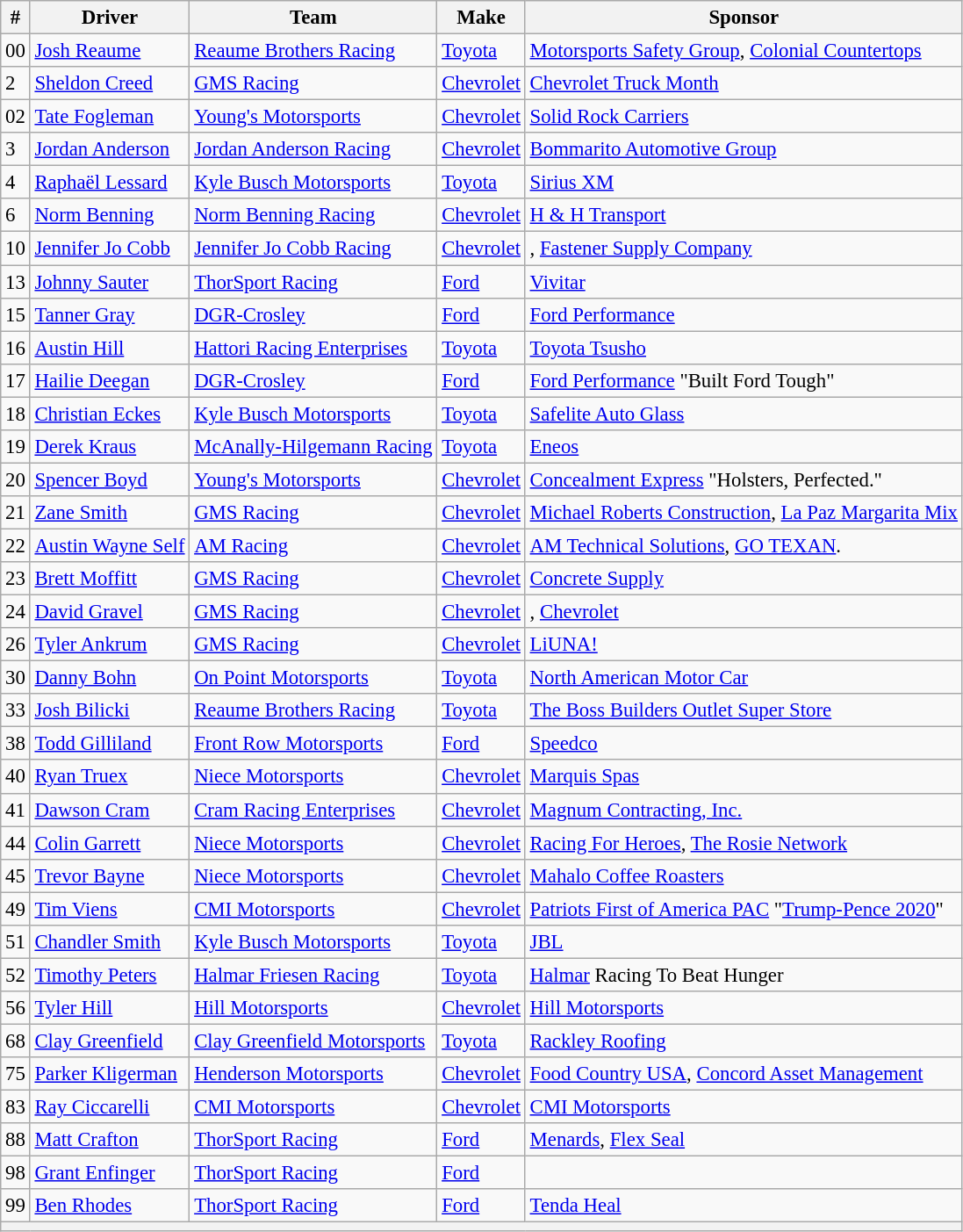<table class="wikitable" style="font-size:95%">
<tr>
<th>#</th>
<th>Driver</th>
<th>Team</th>
<th>Make</th>
<th>Sponsor</th>
</tr>
<tr>
<td>00</td>
<td><a href='#'>Josh Reaume</a></td>
<td><a href='#'>Reaume Brothers Racing</a></td>
<td><a href='#'>Toyota</a></td>
<td><a href='#'>Motorsports Safety Group</a>, <a href='#'>Colonial Countertops</a></td>
</tr>
<tr>
<td>2</td>
<td><a href='#'>Sheldon Creed</a></td>
<td><a href='#'>GMS Racing</a></td>
<td><a href='#'>Chevrolet</a></td>
<td><a href='#'>Chevrolet Truck Month</a></td>
</tr>
<tr>
<td>02</td>
<td><a href='#'>Tate Fogleman</a></td>
<td><a href='#'>Young's Motorsports</a></td>
<td><a href='#'>Chevrolet</a></td>
<td><a href='#'>Solid Rock Carriers</a></td>
</tr>
<tr>
<td>3</td>
<td><a href='#'>Jordan Anderson</a></td>
<td><a href='#'>Jordan Anderson Racing</a></td>
<td><a href='#'>Chevrolet</a></td>
<td><a href='#'>Bommarito Automotive Group</a></td>
</tr>
<tr>
<td>4</td>
<td><a href='#'>Raphaël Lessard</a></td>
<td><a href='#'>Kyle Busch Motorsports</a></td>
<td><a href='#'>Toyota</a></td>
<td><a href='#'>Sirius XM</a></td>
</tr>
<tr>
<td>6</td>
<td><a href='#'>Norm Benning</a></td>
<td><a href='#'>Norm Benning Racing</a></td>
<td><a href='#'>Chevrolet</a></td>
<td><a href='#'>H & H Transport</a></td>
</tr>
<tr>
<td>10</td>
<td><a href='#'>Jennifer Jo Cobb</a></td>
<td><a href='#'>Jennifer Jo Cobb Racing</a></td>
<td><a href='#'>Chevrolet</a></td>
<td>, <a href='#'>Fastener Supply Company</a></td>
</tr>
<tr>
<td>13</td>
<td><a href='#'>Johnny Sauter</a></td>
<td><a href='#'>ThorSport Racing</a></td>
<td><a href='#'>Ford</a></td>
<td><a href='#'>Vivitar</a></td>
</tr>
<tr>
<td>15</td>
<td><a href='#'>Tanner Gray</a></td>
<td><a href='#'>DGR-Crosley</a></td>
<td><a href='#'>Ford</a></td>
<td><a href='#'>Ford Performance</a></td>
</tr>
<tr>
<td>16</td>
<td><a href='#'>Austin Hill</a></td>
<td><a href='#'>Hattori Racing Enterprises</a></td>
<td><a href='#'>Toyota</a></td>
<td><a href='#'>Toyota Tsusho</a></td>
</tr>
<tr>
<td>17</td>
<td><a href='#'>Hailie Deegan</a></td>
<td><a href='#'>DGR-Crosley</a></td>
<td><a href='#'>Ford</a></td>
<td><a href='#'>Ford Performance</a> "Built Ford Tough"</td>
</tr>
<tr>
<td>18</td>
<td><a href='#'>Christian Eckes</a></td>
<td><a href='#'>Kyle Busch Motorsports</a></td>
<td><a href='#'>Toyota</a></td>
<td><a href='#'>Safelite Auto Glass</a></td>
</tr>
<tr>
<td>19</td>
<td><a href='#'>Derek Kraus</a></td>
<td><a href='#'>McAnally-Hilgemann Racing</a></td>
<td><a href='#'>Toyota</a></td>
<td><a href='#'>Eneos</a></td>
</tr>
<tr>
<td>20</td>
<td><a href='#'>Spencer Boyd</a></td>
<td><a href='#'>Young's Motorsports</a></td>
<td><a href='#'>Chevrolet</a></td>
<td><a href='#'>Concealment Express</a> "Holsters, Perfected."</td>
</tr>
<tr>
<td>21</td>
<td><a href='#'>Zane Smith</a></td>
<td><a href='#'>GMS Racing</a></td>
<td><a href='#'>Chevrolet</a></td>
<td><a href='#'>Michael Roberts Construction</a>, <a href='#'>La Paz Margarita Mix</a></td>
</tr>
<tr>
<td>22</td>
<td><a href='#'>Austin Wayne Self</a></td>
<td><a href='#'>AM Racing</a></td>
<td><a href='#'>Chevrolet</a></td>
<td><a href='#'>AM Technical Solutions</a>, <a href='#'>GO TEXAN</a>.</td>
</tr>
<tr>
<td>23</td>
<td><a href='#'>Brett Moffitt</a></td>
<td><a href='#'>GMS Racing</a></td>
<td><a href='#'>Chevrolet</a></td>
<td><a href='#'>Concrete Supply</a></td>
</tr>
<tr>
<td>24</td>
<td><a href='#'>David Gravel</a></td>
<td><a href='#'>GMS Racing</a></td>
<td><a href='#'>Chevrolet</a></td>
<td> , <a href='#'>Chevrolet</a></td>
</tr>
<tr>
<td>26</td>
<td><a href='#'>Tyler Ankrum</a></td>
<td><a href='#'>GMS Racing</a></td>
<td><a href='#'>Chevrolet</a></td>
<td><a href='#'>LiUNA!</a></td>
</tr>
<tr>
<td>30</td>
<td><a href='#'>Danny Bohn</a></td>
<td><a href='#'>On Point Motorsports</a></td>
<td><a href='#'>Toyota</a></td>
<td><a href='#'>North American Motor Car</a></td>
</tr>
<tr>
<td>33</td>
<td><a href='#'>Josh Bilicki</a></td>
<td><a href='#'>Reaume Brothers Racing</a></td>
<td><a href='#'>Toyota</a></td>
<td><a href='#'>The Boss Builders Outlet Super Store</a></td>
</tr>
<tr>
<td>38</td>
<td><a href='#'>Todd Gilliland</a></td>
<td><a href='#'>Front Row Motorsports</a></td>
<td><a href='#'>Ford</a></td>
<td><a href='#'>Speedco</a></td>
</tr>
<tr>
<td>40</td>
<td><a href='#'>Ryan Truex</a></td>
<td><a href='#'>Niece Motorsports</a></td>
<td><a href='#'>Chevrolet</a></td>
<td><a href='#'>Marquis Spas</a></td>
</tr>
<tr>
<td>41</td>
<td><a href='#'>Dawson Cram</a></td>
<td><a href='#'>Cram Racing Enterprises</a></td>
<td><a href='#'>Chevrolet</a></td>
<td><a href='#'>Magnum Contracting, Inc.</a></td>
</tr>
<tr>
<td>44</td>
<td><a href='#'>Colin Garrett</a></td>
<td><a href='#'>Niece Motorsports</a></td>
<td><a href='#'>Chevrolet</a></td>
<td><a href='#'>Racing For Heroes</a>, <a href='#'>The Rosie Network</a></td>
</tr>
<tr>
<td>45</td>
<td><a href='#'>Trevor Bayne</a></td>
<td><a href='#'>Niece Motorsports</a></td>
<td><a href='#'>Chevrolet</a></td>
<td><a href='#'>Mahalo Coffee Roasters</a></td>
</tr>
<tr>
<td>49</td>
<td><a href='#'>Tim Viens</a></td>
<td><a href='#'>CMI Motorsports</a></td>
<td><a href='#'>Chevrolet</a></td>
<td><a href='#'>Patriots First of America PAC</a> "<a href='#'>Trump-Pence 2020</a>"</td>
</tr>
<tr>
<td>51</td>
<td><a href='#'>Chandler Smith</a></td>
<td><a href='#'>Kyle Busch Motorsports</a></td>
<td><a href='#'>Toyota</a></td>
<td><a href='#'>JBL</a></td>
</tr>
<tr>
<td>52</td>
<td><a href='#'>Timothy Peters</a></td>
<td><a href='#'>Halmar Friesen Racing</a></td>
<td><a href='#'>Toyota</a></td>
<td><a href='#'>Halmar</a> Racing To Beat Hunger</td>
</tr>
<tr>
<td>56</td>
<td><a href='#'>Tyler Hill</a></td>
<td><a href='#'>Hill Motorsports</a></td>
<td><a href='#'>Chevrolet</a></td>
<td><a href='#'>Hill Motorsports</a></td>
</tr>
<tr>
<td>68</td>
<td><a href='#'>Clay Greenfield</a></td>
<td><a href='#'>Clay Greenfield Motorsports</a></td>
<td><a href='#'>Toyota</a></td>
<td><a href='#'>Rackley Roofing</a></td>
</tr>
<tr>
<td>75</td>
<td><a href='#'>Parker Kligerman</a></td>
<td><a href='#'>Henderson Motorsports</a></td>
<td><a href='#'>Chevrolet</a></td>
<td><a href='#'>Food Country USA</a>, <a href='#'>Concord Asset Management</a></td>
</tr>
<tr>
<td>83</td>
<td><a href='#'>Ray Ciccarelli</a></td>
<td><a href='#'>CMI Motorsports</a></td>
<td><a href='#'>Chevrolet</a></td>
<td><a href='#'>CMI Motorsports</a></td>
</tr>
<tr>
<td>88</td>
<td><a href='#'>Matt Crafton</a></td>
<td><a href='#'>ThorSport Racing</a></td>
<td><a href='#'>Ford</a></td>
<td><a href='#'>Menards</a>, <a href='#'>Flex Seal</a></td>
</tr>
<tr>
<td>98</td>
<td><a href='#'>Grant Enfinger</a></td>
<td><a href='#'>ThorSport Racing</a></td>
<td><a href='#'>Ford</a></td>
<td></td>
</tr>
<tr>
<td>99</td>
<td><a href='#'>Ben Rhodes</a></td>
<td><a href='#'>ThorSport Racing</a></td>
<td><a href='#'>Ford</a></td>
<td><a href='#'>Tenda Heal</a></td>
</tr>
<tr>
<th colspan="5"></th>
</tr>
</table>
